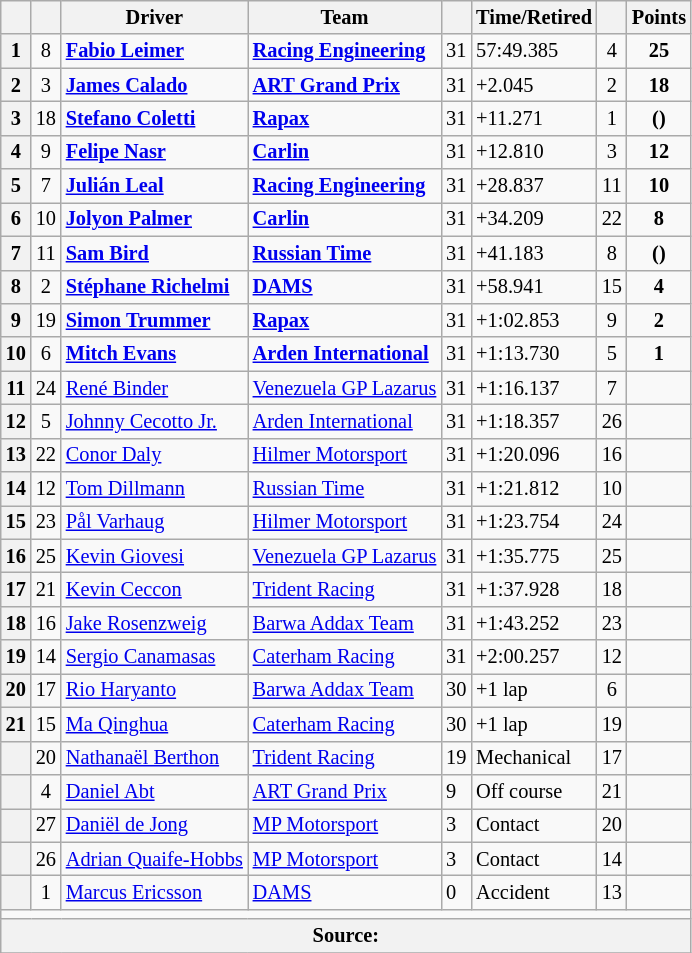<table class="wikitable" style="font-size:85%">
<tr>
<th scope="col"></th>
<th scope="col"></th>
<th scope="col">Driver</th>
<th scope="col">Team</th>
<th scope="col" class="unsortable"></th>
<th scope="col" class="unsortable">Time/Retired</th>
<th scope="col"></th>
<th scope="col">Points</th>
</tr>
<tr>
<th scope="row">1</th>
<td align="center">8</td>
<td data-sort-value="LEI"> <strong><a href='#'>Fabio Leimer</a></strong></td>
<td><strong><a href='#'>Racing Engineering</a></strong></td>
<td>31</td>
<td>57:49.385</td>
<td align="center">4</td>
<td align="center"><strong>25</strong></td>
</tr>
<tr>
<th scope="row">2</th>
<td align="center">3</td>
<td data-sort-value="CAL"> <strong><a href='#'>James Calado</a></strong></td>
<td><strong><a href='#'>ART Grand Prix</a></strong></td>
<td>31</td>
<td>+2.045</td>
<td align="center">2</td>
<td align="center"><strong>18</strong></td>
</tr>
<tr>
<th scope="row">3</th>
<td align="center">18</td>
<td data-sort-value="COL"> <strong><a href='#'>Stefano Coletti</a></strong></td>
<td><strong><a href='#'>Rapax</a></strong></td>
<td>31</td>
<td>+11.271</td>
<td align="center">1</td>
<td align="center"><strong>()</strong></td>
</tr>
<tr>
<th scope="row">4</th>
<td align="center">9</td>
<td data-sort-value="NAS"> <strong><a href='#'>Felipe Nasr</a></strong></td>
<td><strong><a href='#'>Carlin</a></strong></td>
<td>31</td>
<td>+12.810</td>
<td align="center">3</td>
<td align="center"><strong>12</strong></td>
</tr>
<tr>
<th scope="row">5</th>
<td align="center">7</td>
<td data-sort-value="LEA"> <strong><a href='#'>Julián Leal</a></strong></td>
<td><strong><a href='#'>Racing Engineering</a></strong></td>
<td>31</td>
<td>+28.837</td>
<td align="center">11</td>
<td align="center"><strong>10</strong></td>
</tr>
<tr>
<th scope="row">6</th>
<td align="center">10</td>
<td data-sort-value="PAL"> <strong><a href='#'>Jolyon Palmer</a></strong></td>
<td><strong><a href='#'>Carlin</a></strong></td>
<td>31</td>
<td>+34.209</td>
<td align="center">22</td>
<td align="center"><strong>8</strong></td>
</tr>
<tr>
<th scope="row">7</th>
<td align="center">11</td>
<td data-sort-value="BIR"> <strong><a href='#'>Sam Bird</a></strong></td>
<td><strong><a href='#'>Russian Time</a></strong></td>
<td>31</td>
<td>+41.183</td>
<td align="center">8</td>
<td align="center"><strong>()</strong></td>
</tr>
<tr>
<th scope="row">8</th>
<td align="center">2</td>
<td data-sort-value="RIC"> <strong><a href='#'>Stéphane Richelmi</a></strong></td>
<td><strong><a href='#'>DAMS</a></strong></td>
<td>31</td>
<td>+58.941</td>
<td align="center">15</td>
<td align="center"><strong>4</strong></td>
</tr>
<tr>
<th scope="row">9</th>
<td align="center">19</td>
<td data-sort-value="TRU"> <strong><a href='#'>Simon Trummer</a></strong></td>
<td><strong><a href='#'>Rapax</a></strong></td>
<td>31</td>
<td>+1:02.853</td>
<td align="center">9</td>
<td align="center"><strong>2</strong></td>
</tr>
<tr>
<th scope="row">10</th>
<td align="center">6</td>
<td data-sort-value="EVA"> <strong><a href='#'>Mitch Evans</a></strong></td>
<td><strong><a href='#'>Arden International</a></strong></td>
<td>31</td>
<td>+1:13.730</td>
<td align="center">5</td>
<td align="center"><strong>1</strong></td>
</tr>
<tr>
<th scope="row">11</th>
<td align="center">24</td>
<td data-sort-value="BIN"> <a href='#'>René Binder</a></td>
<td><a href='#'>Venezuela GP Lazarus</a></td>
<td>31</td>
<td>+1:16.137</td>
<td align="center">7</td>
<td></td>
</tr>
<tr>
<th scope="row">12</th>
<td align="center">5</td>
<td data-sort-value="CECO"> <a href='#'>Johnny Cecotto Jr.</a></td>
<td><a href='#'>Arden International</a></td>
<td>31</td>
<td>+1:18.357</td>
<td align="center">26</td>
<td></td>
</tr>
<tr>
<th scope="row">13</th>
<td align="center">22</td>
<td data-sort-value="DAL"> <a href='#'>Conor Daly</a></td>
<td><a href='#'>Hilmer Motorsport</a></td>
<td>31</td>
<td>+1:20.096</td>
<td align="center">16</td>
<td></td>
</tr>
<tr>
<th scope="row">14</th>
<td align="center">12</td>
<td data-sort-value="DIL"> <a href='#'>Tom Dillmann</a></td>
<td><a href='#'>Russian Time</a></td>
<td>31</td>
<td>+1:21.812</td>
<td align="center">10</td>
<td></td>
</tr>
<tr>
<th scope="row">15</th>
<td align="center">23</td>
<td data-sort-value="VAR"> <a href='#'>Pål Varhaug</a></td>
<td><a href='#'>Hilmer Motorsport</a></td>
<td>31</td>
<td>+1:23.754</td>
<td align="center">24</td>
<td></td>
</tr>
<tr>
<th scope="row">16</th>
<td align="center">25</td>
<td data-sort-value="GIO"> <a href='#'>Kevin Giovesi</a></td>
<td><a href='#'>Venezuela GP Lazarus</a></td>
<td>31</td>
<td>+1:35.775</td>
<td align="center">25</td>
<td></td>
</tr>
<tr>
<th scope="row">17</th>
<td align="center">21</td>
<td data-sort-value="CECC"> <a href='#'>Kevin Ceccon</a></td>
<td><a href='#'>Trident Racing</a></td>
<td>31</td>
<td>+1:37.928</td>
<td align="center">18</td>
<td></td>
</tr>
<tr>
<th scope="row">18</th>
<td align="center">16</td>
<td data-sort-value="ROSE"> <a href='#'>Jake Rosenzweig</a></td>
<td><a href='#'>Barwa Addax Team</a></td>
<td>31</td>
<td>+1:43.252</td>
<td align="center">23</td>
<td></td>
</tr>
<tr>
<th scope="row">19</th>
<td align="center">14</td>
<td data-sort-value="CAN"> <a href='#'>Sergio Canamasas</a></td>
<td><a href='#'>Caterham Racing</a></td>
<td>31</td>
<td>+2:00.257</td>
<td align="center">12</td>
<td></td>
</tr>
<tr>
<th scope="row">20</th>
<td align="center">17</td>
<td data-sort-value="HAR"> <a href='#'>Rio Haryanto</a></td>
<td><a href='#'>Barwa Addax Team</a></td>
<td>30</td>
<td>+1 lap</td>
<td align="center">6</td>
<td></td>
</tr>
<tr>
<th scope="row">21</th>
<td align="center">15</td>
<td data-sort-value="MA"> <a href='#'>Ma Qinghua</a></td>
<td><a href='#'>Caterham Racing</a></td>
<td>30</td>
<td>+1 lap</td>
<td align="center">19</td>
<td></td>
</tr>
<tr>
<th scope="row" data-sort-value="22"></th>
<td align="center">20</td>
<td data-sort-value="BER"> <a href='#'>Nathanaël Berthon</a></td>
<td><a href='#'>Trident Racing</a></td>
<td>19</td>
<td>Mechanical</td>
<td align="center">17</td>
<td></td>
</tr>
<tr>
<th scope="row" data-sort-value="23"></th>
<td align="center">4</td>
<td data-sort-value="ABT"> <a href='#'>Daniel Abt</a></td>
<td><a href='#'>ART Grand Prix</a></td>
<td>9</td>
<td>Off course</td>
<td align="center">21</td>
<td></td>
</tr>
<tr>
<th scope="row" data-sort-value="24"></th>
<td align="center">27</td>
<td data-sort-value="DEJ"> <a href='#'>Daniël de Jong</a></td>
<td><a href='#'>MP Motorsport</a></td>
<td>3</td>
<td>Contact</td>
<td align="center">20</td>
<td></td>
</tr>
<tr>
<th scope="row" data-sort-value="25"></th>
<td align="center">26</td>
<td data-sort-value="QUA"> <a href='#'>Adrian Quaife-Hobbs</a></td>
<td><a href='#'>MP Motorsport</a></td>
<td>3</td>
<td>Contact</td>
<td align="center">14</td>
<td></td>
</tr>
<tr>
<th scope="row" data-sort-value="26"></th>
<td align="center">1</td>
<td data-sort-value="ERI"> <a href='#'>Marcus Ericsson</a></td>
<td><a href='#'>DAMS</a></td>
<td>0</td>
<td>Accident</td>
<td align="center">13</td>
<td></td>
</tr>
<tr class="sortbottom">
<td colspan="8"></td>
</tr>
<tr class="sortbottom">
<th colspan="8">Source:</th>
</tr>
<tr>
</tr>
</table>
